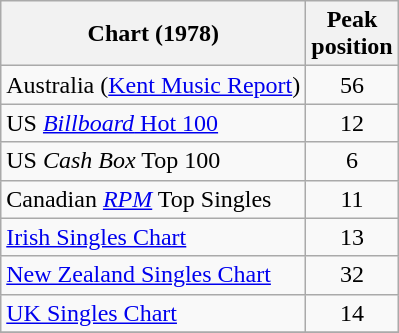<table class="wikitable sortable">
<tr>
<th>Chart (1978)</th>
<th align="center">Peak<br>position</th>
</tr>
<tr>
<td>Australia (<a href='#'>Kent Music Report</a>)</td>
<td style="text-align:center;">56</td>
</tr>
<tr>
<td>US <a href='#'><em>Billboard</em> Hot 100</a></td>
<td align="center">12</td>
</tr>
<tr>
<td>US <em>Cash Box</em> Top 100</td>
<td style="text-align:center;">6</td>
</tr>
<tr>
<td>Canadian <a href='#'><em>RPM</em></a> Top Singles</td>
<td align="center">11</td>
</tr>
<tr>
<td><a href='#'>Irish Singles Chart</a></td>
<td align="center">13</td>
</tr>
<tr>
<td><a href='#'>New Zealand Singles Chart</a></td>
<td align="center">32</td>
</tr>
<tr>
<td><a href='#'>UK Singles Chart</a></td>
<td align="center">14</td>
</tr>
<tr>
</tr>
</table>
